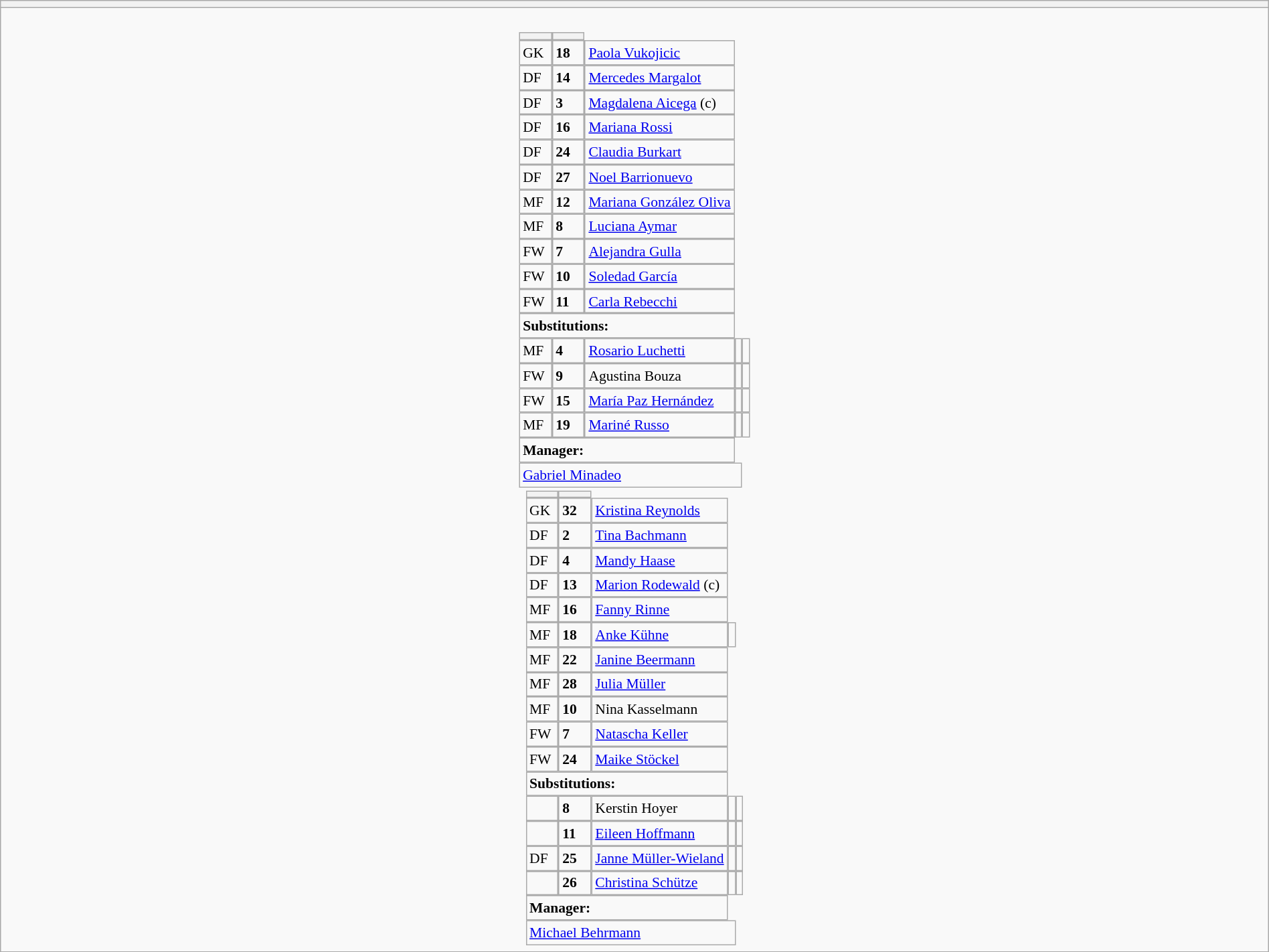<table style="width:100%" class="wikitable collapsible collapsed">
<tr>
<th></th>
</tr>
<tr>
<td><br>






<table style="font-size:90%; margin:0.2em auto;" cellspacing="0" cellpadding="0">
<tr>
<th width="25"></th>
<th width="25"></th>
</tr>
<tr>
<td>GK</td>
<td><strong>18</strong></td>
<td><a href='#'>Paola Vukojicic</a></td>
</tr>
<tr>
<td>DF</td>
<td><strong>14</strong></td>
<td><a href='#'>Mercedes Margalot</a></td>
</tr>
<tr>
<td>DF</td>
<td><strong>3</strong></td>
<td><a href='#'>Magdalena Aicega</a> (c)</td>
</tr>
<tr>
<td>DF</td>
<td><strong>16</strong></td>
<td><a href='#'>Mariana Rossi</a></td>
</tr>
<tr>
<td>DF</td>
<td><strong>24</strong></td>
<td><a href='#'>Claudia Burkart</a></td>
</tr>
<tr>
<td>DF</td>
<td><strong>27</strong></td>
<td><a href='#'>Noel Barrionuevo</a></td>
</tr>
<tr>
<td>MF</td>
<td><strong>12</strong></td>
<td><a href='#'>Mariana González Oliva</a></td>
</tr>
<tr>
<td>MF</td>
<td><strong>8</strong></td>
<td><a href='#'>Luciana Aymar</a></td>
</tr>
<tr>
<td>FW</td>
<td><strong>7</strong></td>
<td><a href='#'>Alejandra Gulla</a></td>
</tr>
<tr>
<td>FW</td>
<td><strong>10</strong></td>
<td><a href='#'>Soledad García</a></td>
</tr>
<tr>
<td>FW</td>
<td><strong>11</strong></td>
<td><a href='#'>Carla Rebecchi</a></td>
</tr>
<tr>
<td colspan=3><strong>Substitutions:</strong></td>
</tr>
<tr>
<td>MF</td>
<td><strong>4</strong></td>
<td><a href='#'>Rosario Luchetti</a></td>
<td></td>
<td></td>
</tr>
<tr>
<td>FW</td>
<td><strong>9</strong></td>
<td>Agustina Bouza</td>
<td></td>
<td></td>
</tr>
<tr>
<td>FW</td>
<td><strong>15</strong></td>
<td><a href='#'>María Paz Hernández</a></td>
<td></td>
<td></td>
</tr>
<tr>
<td>MF</td>
<td><strong>19</strong></td>
<td><a href='#'>Mariné Russo</a></td>
<td></td>
<td></td>
</tr>
<tr>
<td colspan=3><strong>Manager:</strong></td>
</tr>
<tr>
<td colspan=4> <a href='#'>Gabriel Minadeo</a></td>
</tr>
</table>
<table cellspacing="0" cellpadding="0" style="font-size:90%; margin:0.2em auto;">
<tr>
<th width="25"></th>
<th width="25"></th>
</tr>
<tr>
<td>GK</td>
<td><strong>32</strong></td>
<td><a href='#'>Kristina Reynolds</a></td>
</tr>
<tr>
<td>DF</td>
<td><strong>2</strong></td>
<td><a href='#'>Tina Bachmann</a></td>
</tr>
<tr>
<td>DF</td>
<td><strong>4</strong></td>
<td><a href='#'>Mandy Haase</a></td>
</tr>
<tr>
<td>DF</td>
<td><strong>13</strong></td>
<td><a href='#'>Marion Rodewald</a> (c)</td>
</tr>
<tr>
<td>MF</td>
<td><strong>16</strong></td>
<td><a href='#'>Fanny Rinne</a></td>
</tr>
<tr>
<td>MF</td>
<td><strong>18</strong></td>
<td><a href='#'>Anke Kühne</a></td>
<td> </td>
</tr>
<tr>
<td>MF</td>
<td><strong>22</strong></td>
<td><a href='#'>Janine Beermann</a></td>
</tr>
<tr>
<td>MF</td>
<td><strong>28</strong></td>
<td><a href='#'>Julia Müller</a></td>
</tr>
<tr>
<td>MF</td>
<td><strong>10</strong></td>
<td>Nina Kasselmann</td>
</tr>
<tr>
<td>FW</td>
<td><strong>7</strong></td>
<td><a href='#'>Natascha Keller</a></td>
</tr>
<tr>
<td>FW</td>
<td><strong>24</strong></td>
<td><a href='#'>Maike Stöckel</a></td>
</tr>
<tr>
<td colspan=3><strong>Substitutions:</strong></td>
</tr>
<tr>
<td></td>
<td><strong>8</strong></td>
<td>Kerstin Hoyer</td>
<td></td>
<td></td>
</tr>
<tr>
<td></td>
<td><strong>11</strong></td>
<td><a href='#'>Eileen Hoffmann</a></td>
<td></td>
<td></td>
</tr>
<tr>
<td>DF</td>
<td><strong>25</strong></td>
<td><a href='#'>Janne Müller-Wieland</a></td>
<td></td>
<td></td>
</tr>
<tr>
<td></td>
<td><strong>26</strong></td>
<td><a href='#'>Christina Schütze</a></td>
<td></td>
<td></td>
</tr>
<tr>
<td colspan=3><strong>Manager:</strong></td>
</tr>
<tr>
<td colspan=4> <a href='#'>Michael Behrmann</a></td>
</tr>
</table>
</td>
</tr>
</table>
